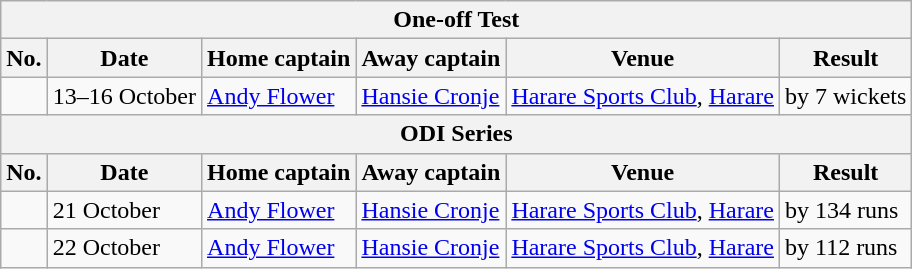<table class="wikitable">
<tr>
<th colspan="9">One-off Test</th>
</tr>
<tr>
<th>No.</th>
<th>Date</th>
<th>Home captain</th>
<th>Away captain</th>
<th>Venue</th>
<th>Result</th>
</tr>
<tr>
<td></td>
<td>13–16 October</td>
<td><a href='#'>Andy Flower</a></td>
<td><a href='#'>Hansie Cronje</a></td>
<td><a href='#'>Harare Sports Club</a>, <a href='#'>Harare</a></td>
<td> by 7 wickets</td>
</tr>
<tr>
<th colspan="9">ODI Series</th>
</tr>
<tr>
<th>No.</th>
<th>Date</th>
<th>Home captain</th>
<th>Away captain</th>
<th>Venue</th>
<th>Result</th>
</tr>
<tr>
<td></td>
<td>21 October</td>
<td><a href='#'>Andy Flower</a></td>
<td><a href='#'>Hansie Cronje</a></td>
<td><a href='#'>Harare Sports Club</a>, <a href='#'>Harare</a></td>
<td> by 134 runs</td>
</tr>
<tr>
<td></td>
<td>22 October</td>
<td><a href='#'>Andy Flower</a></td>
<td><a href='#'>Hansie Cronje</a></td>
<td><a href='#'>Harare Sports Club</a>, <a href='#'>Harare</a></td>
<td> by 112 runs</td>
</tr>
</table>
